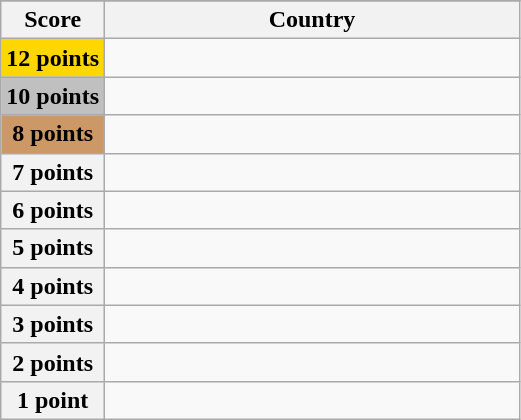<table class="wikitable">
<tr>
</tr>
<tr>
<th scope="col" width="20%">Score</th>
<th scope="col">Country</th>
</tr>
<tr>
<th scope="row" style="background:gold">12 points</th>
<td></td>
</tr>
<tr>
<th scope="row" style="background:silver">10 points</th>
<td></td>
</tr>
<tr>
<th scope="row" style="background:#CC9966">8 points</th>
<td></td>
</tr>
<tr>
<th scope="row">7 points</th>
<td></td>
</tr>
<tr>
<th scope="row">6 points</th>
<td></td>
</tr>
<tr>
<th scope="row">5 points</th>
<td></td>
</tr>
<tr>
<th scope="row">4 points</th>
<td></td>
</tr>
<tr>
<th scope="row">3 points</th>
<td></td>
</tr>
<tr>
<th scope="row">2 points</th>
<td></td>
</tr>
<tr>
<th scope="row">1 point</th>
<td></td>
</tr>
</table>
